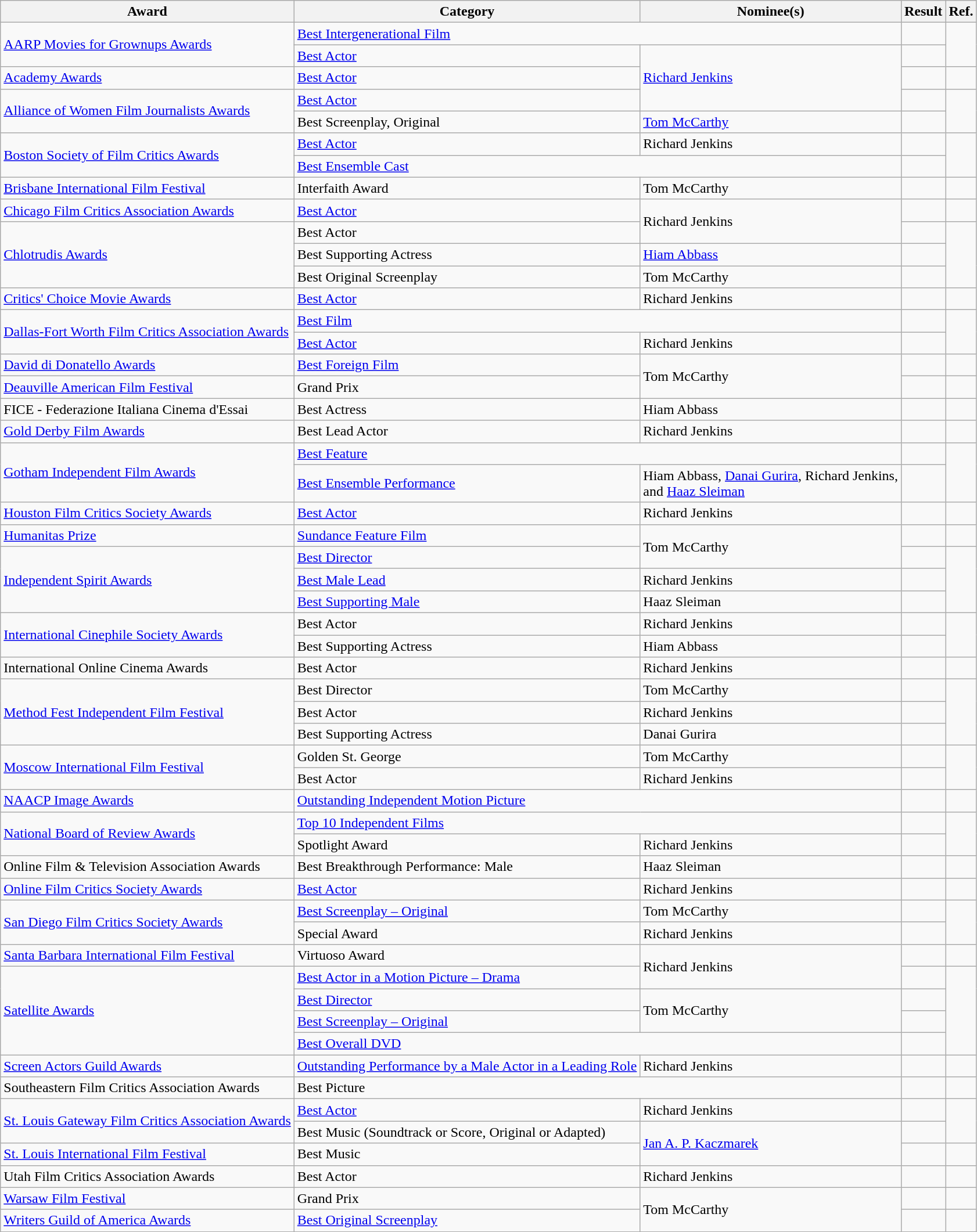<table class="wikitable plainrowheaders">
<tr>
<th>Award</th>
<th>Category</th>
<th>Nominee(s)</th>
<th>Result</th>
<th>Ref.</th>
</tr>
<tr>
<td rowspan="2"><a href='#'>AARP Movies for Grownups Awards</a></td>
<td colspan="2"><a href='#'>Best Intergenerational Film</a></td>
<td></td>
<td align="center" rowspan="2"></td>
</tr>
<tr>
<td><a href='#'>Best Actor</a></td>
<td rowspan="3"><a href='#'>Richard Jenkins</a></td>
<td></td>
</tr>
<tr>
<td><a href='#'>Academy Awards</a></td>
<td><a href='#'>Best Actor</a></td>
<td></td>
<td align="center"></td>
</tr>
<tr>
<td rowspan="2"><a href='#'>Alliance of Women Film Journalists Awards</a></td>
<td><a href='#'>Best Actor</a></td>
<td></td>
<td align="center" rowspan="2"></td>
</tr>
<tr>
<td>Best Screenplay, Original</td>
<td><a href='#'>Tom McCarthy</a></td>
<td></td>
</tr>
<tr>
<td rowspan="2"><a href='#'>Boston Society of Film Critics Awards</a></td>
<td><a href='#'>Best Actor</a></td>
<td>Richard Jenkins</td>
<td></td>
<td align="center" rowspan="2"></td>
</tr>
<tr>
<td colspan="2"><a href='#'>Best Ensemble Cast</a></td>
<td></td>
</tr>
<tr>
<td><a href='#'>Brisbane International Film Festival</a></td>
<td>Interfaith Award</td>
<td>Tom McCarthy</td>
<td></td>
<td align="center"></td>
</tr>
<tr>
<td><a href='#'>Chicago Film Critics Association Awards</a></td>
<td><a href='#'>Best Actor</a></td>
<td rowspan="2">Richard Jenkins</td>
<td></td>
<td align="center"></td>
</tr>
<tr>
<td rowspan="3"><a href='#'>Chlotrudis Awards</a></td>
<td>Best Actor</td>
<td></td>
<td align="center" rowspan="3"></td>
</tr>
<tr>
<td>Best Supporting Actress</td>
<td><a href='#'>Hiam Abbass</a></td>
<td></td>
</tr>
<tr>
<td>Best Original Screenplay</td>
<td>Tom McCarthy</td>
<td></td>
</tr>
<tr>
<td><a href='#'>Critics' Choice Movie Awards</a></td>
<td><a href='#'>Best Actor</a></td>
<td>Richard Jenkins</td>
<td></td>
<td align="center"></td>
</tr>
<tr>
<td rowspan="2"><a href='#'>Dallas-Fort Worth Film Critics Association Awards</a></td>
<td colspan="2"><a href='#'>Best Film</a></td>
<td></td>
<td align="center" rowspan="2"></td>
</tr>
<tr>
<td><a href='#'>Best Actor</a></td>
<td>Richard Jenkins</td>
<td></td>
</tr>
<tr>
<td><a href='#'>David di Donatello Awards</a></td>
<td><a href='#'>Best Foreign Film</a></td>
<td rowspan="2">Tom McCarthy</td>
<td></td>
<td align="center"></td>
</tr>
<tr>
<td><a href='#'>Deauville American Film Festival</a></td>
<td>Grand Prix</td>
<td></td>
<td align="center"></td>
</tr>
<tr>
<td>FICE - Federazione Italiana Cinema d'Essai</td>
<td>Best Actress</td>
<td>Hiam Abbass </td>
<td></td>
<td align="center"></td>
</tr>
<tr>
<td><a href='#'>Gold Derby Film Awards</a></td>
<td>Best Lead Actor</td>
<td>Richard Jenkins</td>
<td></td>
<td align="center"></td>
</tr>
<tr>
<td rowspan="2"><a href='#'>Gotham Independent Film Awards</a></td>
<td colspan="2"><a href='#'>Best Feature</a></td>
<td></td>
<td align="center" rowspan="2"></td>
</tr>
<tr>
<td><a href='#'>Best Ensemble Performance</a></td>
<td>Hiam Abbass, <a href='#'>Danai Gurira</a>, Richard Jenkins, <br> and <a href='#'>Haaz Sleiman</a></td>
<td></td>
</tr>
<tr>
<td><a href='#'>Houston Film Critics Society Awards</a></td>
<td><a href='#'>Best Actor</a></td>
<td>Richard Jenkins</td>
<td></td>
<td align="center"></td>
</tr>
<tr>
<td><a href='#'>Humanitas Prize</a></td>
<td><a href='#'>Sundance Feature Film</a></td>
<td rowspan="2">Tom McCarthy</td>
<td></td>
<td align="center"></td>
</tr>
<tr>
<td rowspan="3"><a href='#'>Independent Spirit Awards</a></td>
<td><a href='#'>Best Director</a></td>
<td></td>
<td align="center" rowspan="3"></td>
</tr>
<tr>
<td><a href='#'>Best Male Lead</a></td>
<td>Richard Jenkins</td>
<td></td>
</tr>
<tr>
<td><a href='#'>Best Supporting Male</a></td>
<td>Haaz Sleiman</td>
<td></td>
</tr>
<tr>
<td rowspan="2"><a href='#'>International Cinephile Society Awards</a></td>
<td>Best Actor</td>
<td>Richard Jenkins</td>
<td></td>
<td align="center" rowspan="2"></td>
</tr>
<tr>
<td>Best Supporting Actress</td>
<td>Hiam Abbass</td>
<td></td>
</tr>
<tr>
<td>International Online Cinema Awards</td>
<td>Best Actor</td>
<td>Richard Jenkins</td>
<td></td>
<td align="center"></td>
</tr>
<tr>
<td rowspan="3"><a href='#'>Method Fest Independent Film Festival</a></td>
<td>Best Director</td>
<td>Tom McCarthy</td>
<td></td>
<td align="center" rowspan="3"></td>
</tr>
<tr>
<td>Best Actor</td>
<td>Richard Jenkins</td>
<td></td>
</tr>
<tr>
<td>Best Supporting Actress</td>
<td>Danai Gurira</td>
<td></td>
</tr>
<tr>
<td rowspan="2"><a href='#'>Moscow International Film Festival</a></td>
<td>Golden St. George</td>
<td>Tom McCarthy</td>
<td></td>
<td align="center" rowspan="2"></td>
</tr>
<tr>
<td>Best Actor</td>
<td>Richard Jenkins</td>
<td></td>
</tr>
<tr>
<td><a href='#'>NAACP Image Awards</a></td>
<td colspan="2"><a href='#'>Outstanding Independent Motion Picture</a></td>
<td></td>
<td align="center"></td>
</tr>
<tr>
<td rowspan="2"><a href='#'>National Board of Review Awards</a></td>
<td colspan="2"><a href='#'>Top 10 Independent Films</a></td>
<td></td>
<td align="center" rowspan="2"></td>
</tr>
<tr>
<td>Spotlight Award</td>
<td>Richard Jenkins</td>
<td></td>
</tr>
<tr>
<td>Online Film & Television Association Awards</td>
<td>Best Breakthrough Performance: Male</td>
<td>Haaz Sleiman</td>
<td></td>
<td align="center"></td>
</tr>
<tr>
<td><a href='#'>Online Film Critics Society Awards</a></td>
<td><a href='#'>Best Actor</a></td>
<td>Richard Jenkins</td>
<td></td>
<td align="center"></td>
</tr>
<tr>
<td rowspan="2"><a href='#'>San Diego Film Critics Society Awards</a></td>
<td><a href='#'>Best Screenplay – Original</a></td>
<td>Tom McCarthy</td>
<td></td>
<td align="center" rowspan="2"></td>
</tr>
<tr>
<td>Special Award</td>
<td>Richard Jenkins </td>
<td></td>
</tr>
<tr>
<td><a href='#'>Santa Barbara International Film Festival</a></td>
<td>Virtuoso Award</td>
<td rowspan="2">Richard Jenkins</td>
<td></td>
<td align="center"></td>
</tr>
<tr>
<td rowspan="4"><a href='#'>Satellite Awards</a></td>
<td><a href='#'>Best Actor in a Motion Picture – Drama</a></td>
<td></td>
<td align="center" rowspan="4"></td>
</tr>
<tr>
<td><a href='#'>Best Director</a></td>
<td rowspan="2">Tom McCarthy</td>
<td></td>
</tr>
<tr>
<td><a href='#'>Best Screenplay – Original</a></td>
<td></td>
</tr>
<tr>
<td colspan="2"><a href='#'>Best Overall DVD</a></td>
<td></td>
</tr>
<tr>
<td><a href='#'>Screen Actors Guild Awards</a></td>
<td><a href='#'>Outstanding Performance by a Male Actor in a Leading Role</a></td>
<td>Richard Jenkins</td>
<td></td>
<td align="center"></td>
</tr>
<tr>
<td>Southeastern Film Critics Association Awards</td>
<td colspan="2">Best Picture</td>
<td></td>
<td align="center"></td>
</tr>
<tr>
<td rowspan="2"><a href='#'>St. Louis Gateway Film Critics Association Awards</a></td>
<td><a href='#'>Best Actor</a></td>
<td>Richard Jenkins</td>
<td></td>
<td align="center" rowspan="2"></td>
</tr>
<tr>
<td>Best Music (Soundtrack or Score, Original or Adapted)</td>
<td rowspan="2"><a href='#'>Jan A. P. Kaczmarek</a></td>
<td></td>
</tr>
<tr>
<td><a href='#'>St. Louis International Film Festival</a></td>
<td>Best Music</td>
<td></td>
<td align="center"></td>
</tr>
<tr>
<td>Utah Film Critics Association Awards</td>
<td>Best Actor</td>
<td>Richard Jenkins</td>
<td></td>
<td align="center"></td>
</tr>
<tr>
<td><a href='#'>Warsaw Film Festival</a></td>
<td>Grand Prix</td>
<td rowspan="2">Tom McCarthy</td>
<td></td>
<td align="center"></td>
</tr>
<tr>
<td><a href='#'>Writers Guild of America Awards</a></td>
<td><a href='#'>Best Original Screenplay</a></td>
<td></td>
<td align="center"></td>
</tr>
</table>
